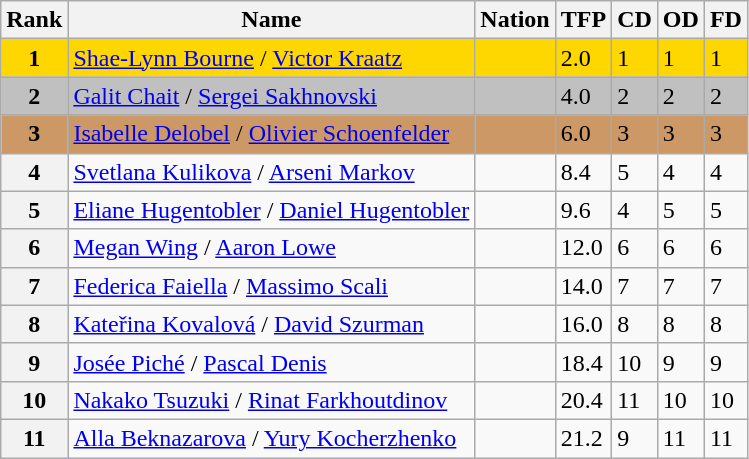<table class="wikitable">
<tr>
<th>Rank</th>
<th>Name</th>
<th>Nation</th>
<th>TFP</th>
<th>CD</th>
<th>OD</th>
<th>FD</th>
</tr>
<tr bgcolor="gold">
<td align="center"><strong>1</strong></td>
<td><a href='#'>Shae-Lynn Bourne</a> / <a href='#'>Victor Kraatz</a></td>
<td></td>
<td>2.0</td>
<td>1</td>
<td>1</td>
<td>1</td>
</tr>
<tr bgcolor="silver">
<td align="center"><strong>2</strong></td>
<td><a href='#'>Galit Chait</a> / <a href='#'>Sergei Sakhnovski</a></td>
<td></td>
<td>4.0</td>
<td>2</td>
<td>2</td>
<td>2</td>
</tr>
<tr bgcolor="cc9966">
<td align="center"><strong>3</strong></td>
<td><a href='#'>Isabelle Delobel</a> / <a href='#'>Olivier Schoenfelder</a></td>
<td></td>
<td>6.0</td>
<td>3</td>
<td>3</td>
<td>3</td>
</tr>
<tr>
<th>4</th>
<td><a href='#'>Svetlana Kulikova</a> / <a href='#'>Arseni Markov</a></td>
<td></td>
<td>8.4</td>
<td>5</td>
<td>4</td>
<td>4</td>
</tr>
<tr>
<th>5</th>
<td><a href='#'>Eliane Hugentobler</a> / <a href='#'>Daniel Hugentobler</a></td>
<td></td>
<td>9.6</td>
<td>4</td>
<td>5</td>
<td>5</td>
</tr>
<tr>
<th>6</th>
<td><a href='#'>Megan Wing</a> / <a href='#'>Aaron Lowe</a></td>
<td></td>
<td>12.0</td>
<td>6</td>
<td>6</td>
<td>6</td>
</tr>
<tr>
<th>7</th>
<td><a href='#'>Federica Faiella</a> / <a href='#'>Massimo Scali</a></td>
<td></td>
<td>14.0</td>
<td>7</td>
<td>7</td>
<td>7</td>
</tr>
<tr>
<th>8</th>
<td><a href='#'>Kateřina Kovalová</a> / <a href='#'>David Szurman</a></td>
<td></td>
<td>16.0</td>
<td>8</td>
<td>8</td>
<td>8</td>
</tr>
<tr>
<th>9</th>
<td><a href='#'>Josée Piché</a> / <a href='#'>Pascal Denis</a></td>
<td></td>
<td>18.4</td>
<td>10</td>
<td>9</td>
<td>9</td>
</tr>
<tr>
<th>10</th>
<td><a href='#'>Nakako Tsuzuki</a> / <a href='#'>Rinat Farkhoutdinov</a></td>
<td></td>
<td>20.4</td>
<td>11</td>
<td>10</td>
<td>10</td>
</tr>
<tr>
<th>11</th>
<td><a href='#'>Alla Beknazarova</a> / <a href='#'>Yury Kocherzhenko</a></td>
<td></td>
<td>21.2</td>
<td>9</td>
<td>11</td>
<td>11</td>
</tr>
</table>
